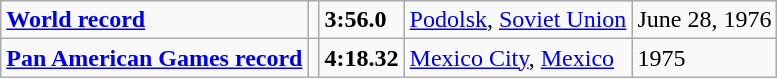<table class="wikitable">
<tr>
<td><strong><a href='#'>World record</a></strong></td>
<td></td>
<td><strong>3:56.0</strong></td>
<td><a href='#'>Podolsk</a>, <a href='#'>Soviet Union</a></td>
<td>June 28, 1976</td>
</tr>
<tr>
<td><strong><a href='#'>Pan American Games record</a></strong></td>
<td></td>
<td><strong>4:18.32</strong></td>
<td><a href='#'>Mexico City</a>, <a href='#'>Mexico</a></td>
<td>1975</td>
</tr>
</table>
